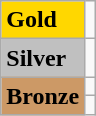<table class="wikitable">
<tr>
<td bgcolor="#ffd700"><strong>Gold</strong></td>
<td></td>
</tr>
<tr>
<td bgcolor="#c0c0c0"><strong>Silver</strong></td>
<td></td>
</tr>
<tr>
<td rowspan="2" bgcolor="#cc9966"><strong>Bronze</strong></td>
<td></td>
</tr>
<tr>
<td></td>
</tr>
</table>
